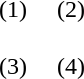<table align="center" cellpadding="9">
<tr>
<td align="center"> (1)</td>
<td align="center"> (2)</td>
</tr>
<tr>
<td align="center"> (3)</td>
<td align="center"> (4)</td>
</tr>
</table>
